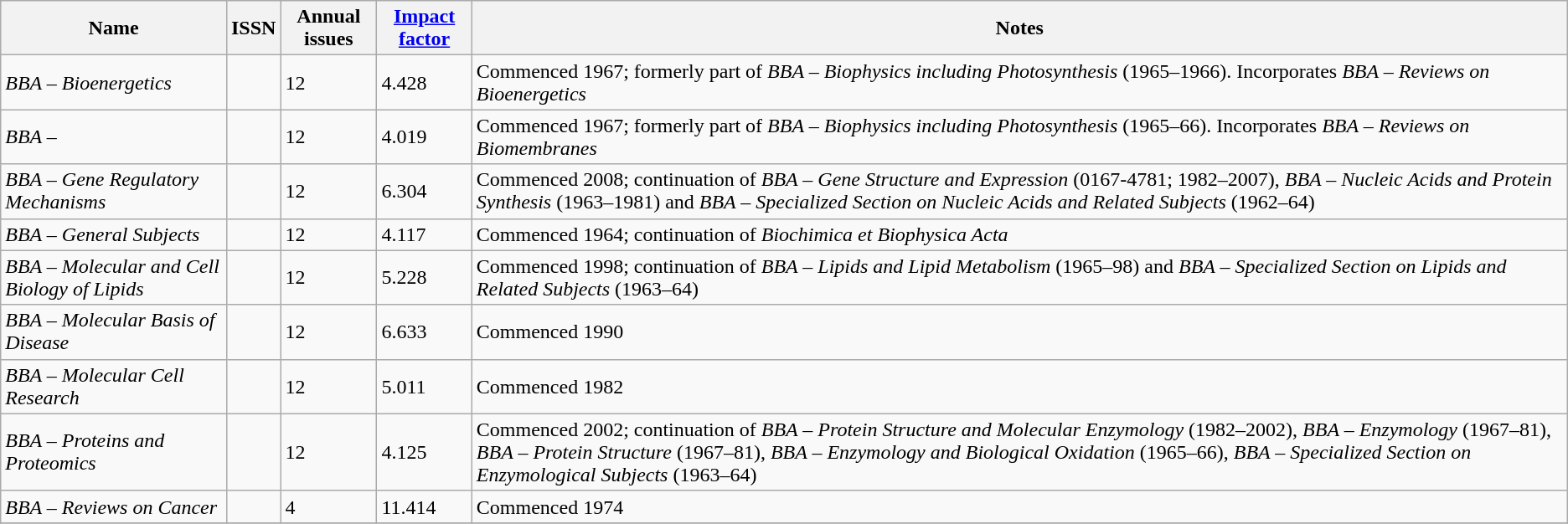<table class="wikitable" style="text-align:left">
<tr>
<th>Name</th>
<th>ISSN</th>
<th>Annual issues</th>
<th><a href='#'>Impact factor</a></th>
<th>Notes</th>
</tr>
<tr>
<td><em>BBA – Bioenergetics</em></td>
<td></td>
<td>12</td>
<td>4.428</td>
<td>Commenced 1967; formerly part of <em>BBA – Biophysics including Photosynthesis</em> (1965–1966). Incorporates <em>BBA – Reviews on Bioenergetics</em></td>
</tr>
<tr>
<td><em>BBA – </em></td>
<td></td>
<td>12</td>
<td>4.019</td>
<td>Commenced 1967; formerly part of <em>BBA – Biophysics including Photosynthesis</em> (1965–66). Incorporates <em>BBA – Reviews on Biomembranes</em></td>
</tr>
<tr>
<td><em>BBA – Gene Regulatory Mechanisms</em></td>
<td></td>
<td>12</td>
<td>6.304</td>
<td>Commenced 2008; continuation of <em>BBA – Gene Structure and Expression</em> (0167-4781; 1982–2007), <em>BBA – Nucleic Acids and Protein Synthesis</em> (1963–1981) and <em>BBA – Specialized Section on Nucleic Acids and Related Subjects</em> (1962–64)</td>
</tr>
<tr>
<td><em>BBA – General Subjects</em></td>
<td></td>
<td>12</td>
<td>4.117</td>
<td>Commenced 1964; continuation of <em>Biochimica et Biophysica Acta</em></td>
</tr>
<tr>
<td><em>BBA – Molecular and Cell Biology of Lipids</em></td>
<td></td>
<td>12</td>
<td>5.228</td>
<td>Commenced 1998; continuation of <em>BBA – Lipids and Lipid Metabolism</em> (1965–98) and <em>BBA – Specialized Section on Lipids and Related Subjects</em> (1963–64)</td>
</tr>
<tr>
<td><em>BBA – Molecular Basis of Disease</em></td>
<td></td>
<td>12</td>
<td>6.633</td>
<td>Commenced 1990</td>
</tr>
<tr>
<td><em>BBA – Molecular Cell Research</em></td>
<td></td>
<td>12</td>
<td>5.011</td>
<td>Commenced 1982</td>
</tr>
<tr>
<td><em>BBA – Proteins and Proteomics</em></td>
<td></td>
<td>12</td>
<td>4.125</td>
<td>Commenced 2002; continuation of <em>BBA – Protein Structure and Molecular Enzymology</em> (1982–2002), <em>BBA – Enzymology</em> (1967–81), <em>BBA – Protein Structure</em> (1967–81), <em>BBA – Enzymology and Biological Oxidation</em> (1965–66), <em>BBA – Specialized Section on Enzymological Subjects</em> (1963–64)</td>
</tr>
<tr>
<td><em>BBA – Reviews on Cancer</em></td>
<td></td>
<td>4</td>
<td>11.414</td>
<td>Commenced 1974</td>
</tr>
<tr>
</tr>
</table>
